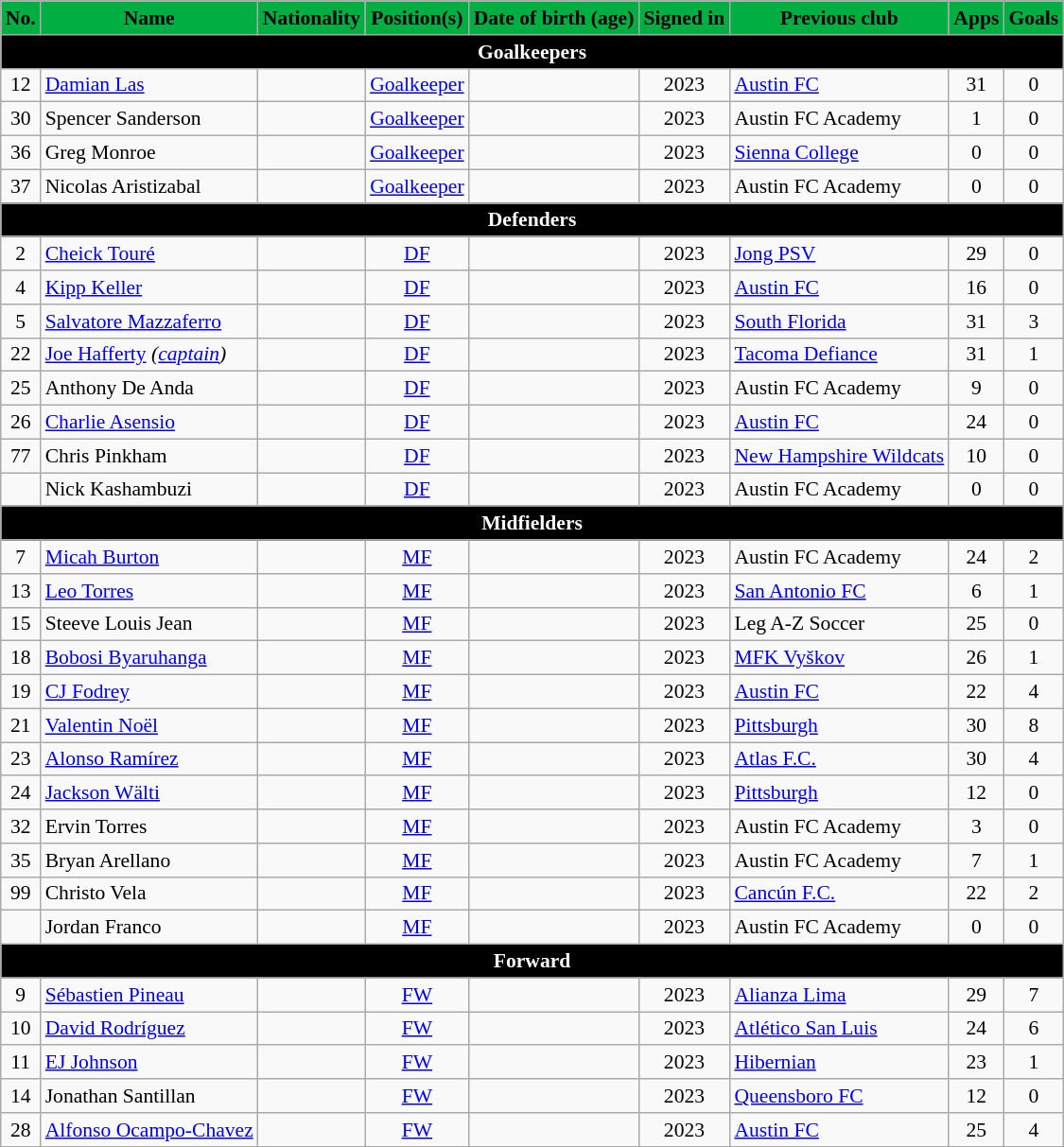<table class="wikitable" style="text-align:center; font-size:90%;">
<tr>
<th style="background:#00AE42; color:black; text-align:center;">No.</th>
<th style="background:#00AE42; color:black; text-align:center;">Name</th>
<th style="background:#00AE42; color:black; text-align:center;">Nationality</th>
<th style="background:#00AE42; color:black; text-align:center;">Position(s)</th>
<th style="background:#00AE42; color:black; text-align:center;">Date of birth (age)</th>
<th style="background:#00AE42; color:black; text-align:center;">Signed in</th>
<th style="background:#00AE42; color:black; text-align:center;">Previous club</th>
<th style="background:#00AE42; color:black; text-align:center;">Apps</th>
<th style="background:#00AE42; color:black; text-align:center;">Goals</th>
</tr>
<tr>
<th colspan=9 style="background:black; color:white; text-align:center;">Goalkeepers</th>
</tr>
<tr>
<td>12</td>
<td align="left"><a href='#'>Damian Las</a></td>
<td></td>
<td><a href='#'>Goalkeeper</a></td>
<td></td>
<td>2023</td>
<td align="left"> <a href='#'>Austin FC</a></td>
<td>31</td>
<td>0</td>
</tr>
<tr>
<td>30</td>
<td align="left">Spencer Sanderson</td>
<td></td>
<td><a href='#'>Goalkeeper</a></td>
<td></td>
<td>2023</td>
<td align="left"> Austin FC Academy</td>
<td>1</td>
<td>0</td>
</tr>
<tr>
<td>36</td>
<td align="left">Greg Monroe</td>
<td></td>
<td><a href='#'>Goalkeeper</a></td>
<td></td>
<td>2023</td>
<td align="left"> <a href='#'>Sienna College</a></td>
<td>0</td>
<td>0</td>
</tr>
<tr>
<td>37</td>
<td align="left">Nicolas Aristizabal</td>
<td></td>
<td><a href='#'>Goalkeeper</a></td>
<td></td>
<td>2023</td>
<td align="left"> Austin FC Academy</td>
<td>0</td>
<td>0</td>
</tr>
<tr>
<th colspan=9 style="background:black; color:white; text-align:center;">Defenders</th>
</tr>
<tr>
<td>2</td>
<td align="left"><a href='#'>Cheick Touré</a></td>
<td></td>
<td><a href='#'>DF</a></td>
<td></td>
<td>2023</td>
<td align="left"> <a href='#'>Jong PSV</a></td>
<td>29</td>
<td>0</td>
</tr>
<tr>
<td>4</td>
<td align="left"><a href='#'>Kipp Keller</a></td>
<td></td>
<td><a href='#'>DF</a></td>
<td></td>
<td>2023</td>
<td align="left"> <a href='#'>Austin FC</a></td>
<td>16</td>
<td>0</td>
</tr>
<tr>
<td>5</td>
<td align="left"><a href='#'>Salvatore Mazzaferro</a></td>
<td></td>
<td><a href='#'>DF</a></td>
<td></td>
<td>2023</td>
<td align="left"> <a href='#'>South Florida</a></td>
<td>31</td>
<td>3</td>
</tr>
<tr>
<td>22</td>
<td align="left"><a href='#'>Joe Hafferty</a> <em>(<a href='#'>captain</a>)</em></td>
<td></td>
<td><a href='#'>DF</a></td>
<td></td>
<td>2023</td>
<td align="left"> <a href='#'>Tacoma Defiance</a></td>
<td>31</td>
<td>1</td>
</tr>
<tr>
<td>25</td>
<td align="left">Anthony De Anda</td>
<td></td>
<td><a href='#'>DF</a></td>
<td></td>
<td>2023</td>
<td align="left"> Austin FC Academy</td>
<td>9</td>
<td>0</td>
</tr>
<tr>
<td>26</td>
<td align="left"><a href='#'>Charlie Asensio</a></td>
<td></td>
<td><a href='#'>DF</a></td>
<td></td>
<td>2023</td>
<td align="left"> <a href='#'>Austin FC</a></td>
<td>24</td>
<td>0</td>
</tr>
<tr>
<td>77</td>
<td align="left">Chris Pinkham</td>
<td></td>
<td><a href='#'>DF</a></td>
<td></td>
<td>2023</td>
<td align="left"> <a href='#'>New Hampshire Wildcats</a></td>
<td>10</td>
<td>0</td>
</tr>
<tr>
<td></td>
<td align="left">Nick Kashambuzi</td>
<td></td>
<td><a href='#'>DF</a></td>
<td></td>
<td>2023</td>
<td align="left"> Austin FC Academy</td>
<td>0</td>
<td>0</td>
</tr>
<tr>
<th colspan=9 style="background:black; color:white; text-align:center;">Midfielders</th>
</tr>
<tr>
<td>7</td>
<td align="left"><a href='#'>Micah Burton</a></td>
<td></td>
<td><a href='#'>MF</a></td>
<td></td>
<td>2023</td>
<td align="left"> Austin FC Academy</td>
<td>24</td>
<td>2</td>
</tr>
<tr>
<td>13</td>
<td align="left"><a href='#'>Leo Torres</a></td>
<td></td>
<td><a href='#'>MF</a></td>
<td></td>
<td>2023</td>
<td align="left"> <a href='#'>San Antonio FC</a></td>
<td>6</td>
<td>1</td>
</tr>
<tr>
<td>15</td>
<td align="left">Steeve Louis Jean</td>
<td></td>
<td><a href='#'>MF</a></td>
<td></td>
<td>2023</td>
<td align="left"> Leg A-Z Soccer</td>
<td>25</td>
<td>0</td>
</tr>
<tr>
<td>18</td>
<td align="left"><a href='#'>Bobosi Byaruhanga</a></td>
<td></td>
<td><a href='#'>MF</a></td>
<td></td>
<td>2023</td>
<td align="left"> <a href='#'>MFK Vyškov</a></td>
<td>26</td>
<td>1</td>
</tr>
<tr>
<td>19</td>
<td align="left"><a href='#'>CJ Fodrey</a></td>
<td></td>
<td><a href='#'>MF</a></td>
<td></td>
<td>2023</td>
<td align="left"> <a href='#'>Austin FC</a></td>
<td>22</td>
<td>4</td>
</tr>
<tr>
<td>21</td>
<td align="left"><a href='#'>Valentin Noël</a></td>
<td></td>
<td><a href='#'>MF</a></td>
<td></td>
<td>2023</td>
<td align="left"> <a href='#'>Pittsburgh</a></td>
<td>30</td>
<td>8</td>
</tr>
<tr>
<td>23</td>
<td align="left"><a href='#'>Alonso Ramírez</a></td>
<td></td>
<td><a href='#'>MF</a></td>
<td></td>
<td>2023</td>
<td align="left"> <a href='#'>Atlas F.C.</a></td>
<td>30</td>
<td>4</td>
</tr>
<tr>
<td>24</td>
<td align="left"><a href='#'>Jackson Wälti</a></td>
<td></td>
<td><a href='#'>MF</a></td>
<td></td>
<td>2023</td>
<td align="left"> <a href='#'>Pittsburgh</a></td>
<td>12</td>
<td>0</td>
</tr>
<tr>
<td>32</td>
<td align="left">Ervin Torres</td>
<td></td>
<td><a href='#'>MF</a></td>
<td></td>
<td>2023</td>
<td align="left"> Austin FC Academy</td>
<td>3</td>
<td>0</td>
</tr>
<tr>
<td>35</td>
<td align="left">Bryan Arellano</td>
<td></td>
<td><a href='#'>MF</a></td>
<td></td>
<td>2023</td>
<td align="left"> Austin FC Academy</td>
<td>7</td>
<td>1</td>
</tr>
<tr>
<td>99</td>
<td align="left">Christo Vela</td>
<td></td>
<td><a href='#'>MF</a></td>
<td></td>
<td>2023</td>
<td align="left"> <a href='#'>Cancún F.C.</a></td>
<td>22</td>
<td>2</td>
</tr>
<tr>
<td></td>
<td align="left">Jordan Franco</td>
<td></td>
<td><a href='#'>MF</a></td>
<td></td>
<td>2023</td>
<td align="left"> Austin FC Academy</td>
<td>0</td>
<td>0</td>
</tr>
<tr>
<th colspan=9 style="background:black; color:white; text-align:center;">Forward</th>
</tr>
<tr>
<td>9</td>
<td align="left"><a href='#'>Sébastien Pineau</a></td>
<td></td>
<td><a href='#'>FW</a></td>
<td></td>
<td>2023</td>
<td align="left"> <a href='#'>Alianza Lima</a></td>
<td>29</td>
<td>7</td>
</tr>
<tr>
<td>10</td>
<td align="left"><a href='#'>David Rodríguez</a></td>
<td></td>
<td><a href='#'>FW</a></td>
<td></td>
<td>2023</td>
<td align="left"> <a href='#'>Atlético San Luis</a></td>
<td>24</td>
<td>6</td>
</tr>
<tr>
<td>11</td>
<td align="left"><a href='#'>EJ Johnson</a></td>
<td></td>
<td><a href='#'>FW</a></td>
<td></td>
<td>2023</td>
<td align="left"> <a href='#'>Hibernian</a></td>
<td>23</td>
<td>1</td>
</tr>
<tr>
<td>14</td>
<td align="left">Jonathan Santillan</td>
<td></td>
<td><a href='#'>FW</a></td>
<td></td>
<td>2023</td>
<td align="left"> <a href='#'>Queensboro FC</a></td>
<td>12</td>
<td>0</td>
</tr>
<tr>
<td>28</td>
<td align="left"><a href='#'>Alfonso Ocampo-Chavez</a></td>
<td></td>
<td><a href='#'>FW</a></td>
<td></td>
<td>2023</td>
<td align="left"> <a href='#'>Austin FC</a></td>
<td>25</td>
<td>4</td>
</tr>
<tr>
</tr>
</table>
